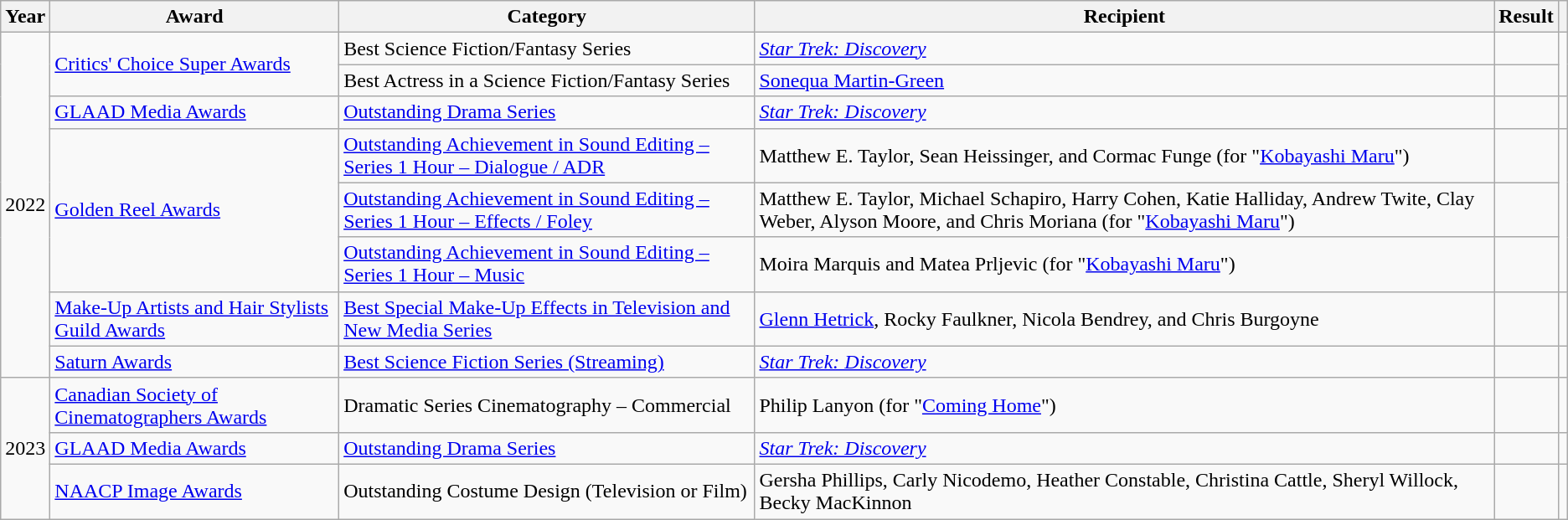<table class="wikitable sortable plainrowheaders">
<tr>
<th scope="col">Year</th>
<th scope="col">Award</th>
<th scope="col">Category</th>
<th scope="col">Recipient</th>
<th scope="col">Result</th>
<th scope="col" class="unsortable"></th>
</tr>
<tr>
<td rowspan="8">2022</td>
<td rowspan="2"><a href='#'>Critics' Choice Super Awards</a></td>
<td>Best Science Fiction/Fantasy Series</td>
<td><em><a href='#'>Star Trek: Discovery</a></em></td>
<td></td>
<td style="text-align:center" rowspan="2"></td>
</tr>
<tr>
<td>Best Actress in a Science Fiction/Fantasy Series</td>
<td><a href='#'>Sonequa Martin-Green</a></td>
<td></td>
</tr>
<tr>
<td><a href='#'>GLAAD Media Awards</a></td>
<td><a href='#'>Outstanding Drama Series</a></td>
<td><em><a href='#'>Star Trek: Discovery</a></em></td>
<td></td>
<td style="text-align:center"></td>
</tr>
<tr>
<td rowspan="3"><a href='#'>Golden Reel Awards</a></td>
<td><a href='#'>Outstanding Achievement in Sound Editing – Series 1 Hour – Dialogue / ADR</a></td>
<td>Matthew E. Taylor, Sean Heissinger, and Cormac Funge (for "<a href='#'>Kobayashi Maru</a>")</td>
<td></td>
<td style="text-align:center" rowspan="3"></td>
</tr>
<tr>
<td><a href='#'>Outstanding Achievement in Sound Editing – Series 1 Hour – Effects / Foley</a></td>
<td>Matthew E. Taylor, Michael Schapiro, Harry Cohen, Katie Halliday, Andrew Twite, Clay Weber, Alyson Moore, and Chris Moriana (for "<a href='#'>Kobayashi Maru</a>")</td>
<td></td>
</tr>
<tr>
<td><a href='#'>Outstanding Achievement in Sound Editing – Series 1 Hour – Music</a></td>
<td>Moira Marquis and Matea Prljevic (for "<a href='#'>Kobayashi Maru</a>")</td>
<td></td>
</tr>
<tr>
<td><a href='#'>Make-Up Artists and Hair Stylists Guild Awards</a></td>
<td><a href='#'>Best Special Make-Up Effects in Television and New Media Series</a></td>
<td><a href='#'>Glenn Hetrick</a>, Rocky Faulkner, Nicola Bendrey, and Chris Burgoyne</td>
<td></td>
<td style="text-align:center"></td>
</tr>
<tr>
<td><a href='#'>Saturn Awards</a></td>
<td><a href='#'>Best Science Fiction Series (Streaming)</a></td>
<td><em><a href='#'>Star Trek: Discovery</a></em></td>
<td></td>
<td style="text-align:center"></td>
</tr>
<tr>
<td rowspan="3">2023</td>
<td><a href='#'>Canadian Society of Cinematographers Awards</a></td>
<td>Dramatic Series Cinematography – Commercial</td>
<td>Philip Lanyon (for "<a href='#'>Coming Home</a>")</td>
<td></td>
<td style="text-align:center"></td>
</tr>
<tr>
<td><a href='#'>GLAAD Media Awards</a></td>
<td><a href='#'>Outstanding Drama Series</a></td>
<td><em><a href='#'>Star Trek: Discovery</a></em></td>
<td></td>
<td style="text-align:center"></td>
</tr>
<tr>
<td><a href='#'>NAACP Image Awards</a></td>
<td>Outstanding Costume Design (Television or Film)</td>
<td>Gersha Phillips, Carly Nicodemo, Heather Constable, Christina Cattle, Sheryl Willock, Becky MacKinnon</td>
<td></td>
<td style="text-align:center"></td>
</tr>
</table>
